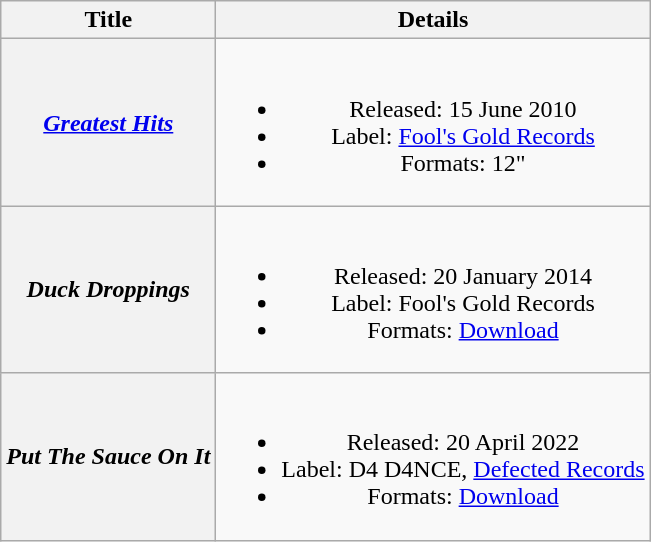<table class="wikitable plainrowheaders" style="text-align:center;">
<tr>
<th scope="col">Title</th>
<th scope="col">Details</th>
</tr>
<tr>
<th scope="row"><em><a href='#'>Greatest Hits</a></em></th>
<td><br><ul><li>Released: 15 June 2010</li><li>Label: <a href='#'>Fool's Gold Records</a></li><li>Formats: 12"</li></ul></td>
</tr>
<tr>
<th scope="row"><em>Duck Droppings</em></th>
<td><br><ul><li>Released: 20 January 2014</li><li>Label: Fool's Gold Records</li><li>Formats: <a href='#'>Download</a></li></ul></td>
</tr>
<tr>
<th scope="row"><em>Put The Sauce On It</em></th>
<td><br><ul><li>Released: 20 April 2022</li><li>Label: D4 D4NCE, <a href='#'>Defected Records</a></li><li>Formats: <a href='#'>Download</a></li></ul></td>
</tr>
</table>
